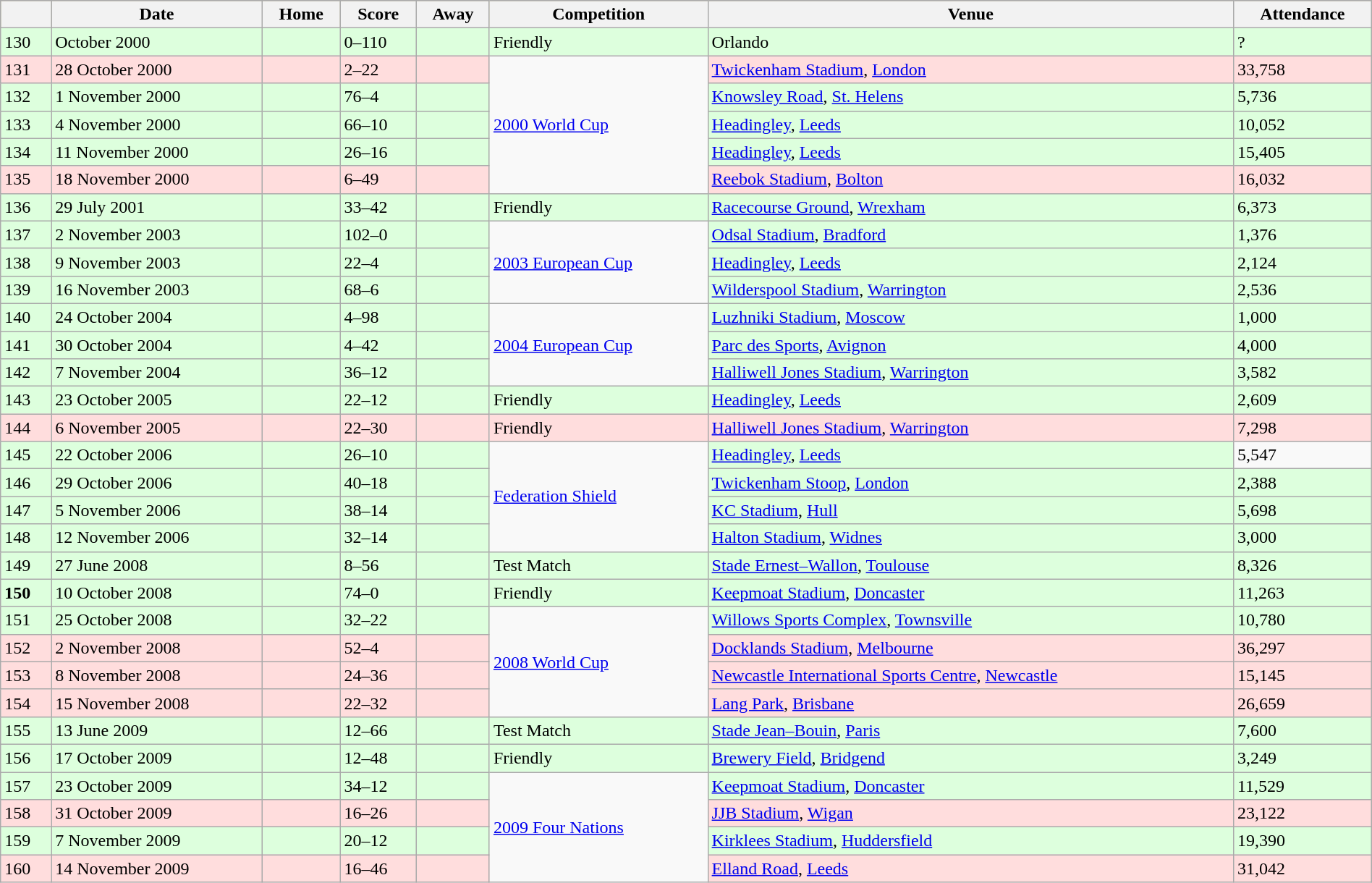<table class="wikitable" width=100%>
<tr bgcolor=#bdb76b>
<th></th>
<th>Date</th>
<th>Home</th>
<th>Score</th>
<th>Away</th>
<th>Competition</th>
<th>Venue</th>
<th>Attendance</th>
</tr>
<tr bgcolor=#DDFFDD>
<td>130</td>
<td>October 2000</td>
<td></td>
<td>0–110</td>
<td><strong></strong></td>
<td>Friendly</td>
<td> Orlando</td>
<td>?</td>
</tr>
<tr>
<td bgcolor=#FFDDDD>131</td>
<td bgcolor=#FFDDDD>28 October 2000</td>
<td bgcolor=#FFDDDD><strong></strong></td>
<td bgcolor=#FFDDDD>2–22</td>
<td bgcolor=#FFDDDD></td>
<td rowspan=5><a href='#'>2000 World Cup</a></td>
<td bgcolor=#FFDDDD> <a href='#'>Twickenham Stadium</a>, <a href='#'>London</a></td>
<td bgcolor=#FFDDDD>33,758</td>
</tr>
<tr bgcolor=#DDFFDD>
<td>132</td>
<td>1 November 2000</td>
<td><strong></strong></td>
<td>76–4</td>
<td></td>
<td> <a href='#'>Knowsley Road</a>, <a href='#'>St. Helens</a></td>
<td>5,736</td>
</tr>
<tr bgcolor=#DDFFDD>
<td>133</td>
<td>4 November 2000</td>
<td><strong></strong></td>
<td>66–10</td>
<td></td>
<td> <a href='#'>Headingley</a>, <a href='#'>Leeds</a></td>
<td>10,052</td>
</tr>
<tr bgcolor=#DDFFDD>
<td>134</td>
<td>11 November 2000</td>
<td><strong></strong></td>
<td>26–16</td>
<td></td>
<td> <a href='#'>Headingley</a>, <a href='#'>Leeds</a></td>
<td>15,405</td>
</tr>
<tr bgcolor=#FFDDDD>
<td>135</td>
<td>18 November 2000</td>
<td><strong></strong></td>
<td>6–49</td>
<td></td>
<td> <a href='#'>Reebok Stadium</a>, <a href='#'>Bolton</a></td>
<td>16,032</td>
</tr>
<tr bgcolor=#DDFFDD>
<td>136</td>
<td>29 July 2001</td>
<td></td>
<td>33–42</td>
<td><strong></strong></td>
<td>Friendly</td>
<td> <a href='#'>Racecourse Ground</a>, <a href='#'>Wrexham</a></td>
<td>6,373</td>
</tr>
<tr>
<td bgcolor=#DDFFDD>137</td>
<td bgcolor=#DDFFDD>2 November 2003</td>
<td bgcolor=#DDFFDD><strong></strong></td>
<td bgcolor=#DDFFDD>102–0</td>
<td bgcolor=#DDFFDD></td>
<td rowspan=3><a href='#'>2003 European Cup</a></td>
<td bgcolor=#DDFFDD> <a href='#'>Odsal Stadium</a>, <a href='#'>Bradford</a></td>
<td bgcolor=#DDFFDD>1,376</td>
</tr>
<tr bgcolor=#DDFFDD>
<td>138</td>
<td>9 November 2003</td>
<td><strong></strong></td>
<td>22–4</td>
<td></td>
<td> <a href='#'>Headingley</a>, <a href='#'>Leeds</a></td>
<td>2,124</td>
</tr>
<tr bgcolor=#DDFFDD>
<td>139</td>
<td>16 November 2003</td>
<td><strong></strong></td>
<td>68–6</td>
<td></td>
<td> <a href='#'>Wilderspool Stadium</a>, <a href='#'>Warrington</a></td>
<td>2,536</td>
</tr>
<tr>
<td bgcolor=#DDFFDD>140</td>
<td bgcolor=#DDFFDD>24 October 2004</td>
<td bgcolor=#DDFFDD></td>
<td bgcolor=#DDFFDD>4–98</td>
<td bgcolor=#DDFFDD><strong></strong></td>
<td rowspan=3><a href='#'>2004 European Cup</a></td>
<td bgcolor=#DDFFDD> <a href='#'>Luzhniki Stadium</a>, <a href='#'>Moscow</a></td>
<td bgcolor=#DDFFDD>1,000</td>
</tr>
<tr bgcolor=#DDFFDD>
<td>141</td>
<td>30 October 2004</td>
<td></td>
<td>4–42</td>
<td><strong></strong></td>
<td> <a href='#'>Parc des Sports</a>, <a href='#'>Avignon</a></td>
<td>4,000</td>
</tr>
<tr bgcolor=#DDFFDD>
<td>142</td>
<td>7 November 2004</td>
<td><strong></strong></td>
<td>36–12</td>
<td></td>
<td> <a href='#'>Halliwell Jones Stadium</a>, <a href='#'>Warrington</a></td>
<td>3,582</td>
</tr>
<tr bgcolor=#DDFFDD>
<td>143</td>
<td>23 October 2005</td>
<td><strong></strong></td>
<td>22–12</td>
<td></td>
<td>Friendly</td>
<td> <a href='#'>Headingley</a>, <a href='#'>Leeds</a></td>
<td>2,609</td>
</tr>
<tr bgcolor=#FFDDDD>
<td>144</td>
<td>6 November 2005</td>
<td><strong></strong></td>
<td>22–30</td>
<td></td>
<td>Friendly</td>
<td> <a href='#'>Halliwell Jones Stadium</a>, <a href='#'>Warrington</a></td>
<td>7,298</td>
</tr>
<tr>
<td bgcolor=#DDFFDD>145</td>
<td bgcolor=#DDFFDD>22 October 2006</td>
<td bgcolor=#DDFFDD><strong></strong></td>
<td bgcolor=#DDFFDD>26–10</td>
<td bgcolor=#DDFFDD></td>
<td rowspan=4><a href='#'>Federation Shield</a></td>
<td bgcolor=#DDFFDD> <a href='#'>Headingley</a>, <a href='#'>Leeds</a></td>
<td>5,547</td>
</tr>
<tr bgcolor=#DDFFDD>
<td>146</td>
<td>29 October 2006</td>
<td><strong></strong></td>
<td>40–18</td>
<td></td>
<td> <a href='#'>Twickenham Stoop</a>, <a href='#'>London</a></td>
<td>2,388</td>
</tr>
<tr bgcolor=#DDFFDD>
<td>147</td>
<td>5 November 2006</td>
<td><strong></strong></td>
<td>38–14</td>
<td></td>
<td> <a href='#'>KC Stadium</a>, <a href='#'>Hull</a></td>
<td>5,698</td>
</tr>
<tr bgcolor=#DDFFDD>
<td>148</td>
<td>12 November 2006</td>
<td><strong></strong></td>
<td>32–14</td>
<td></td>
<td> <a href='#'>Halton Stadium</a>, <a href='#'>Widnes</a></td>
<td>3,000</td>
</tr>
<tr bgcolor=#DDFFDD>
<td>149</td>
<td>27 June 2008</td>
<td></td>
<td>8–56</td>
<td><strong></strong></td>
<td>Test Match</td>
<td> <a href='#'>Stade Ernest–Wallon</a>, <a href='#'>Toulouse</a></td>
<td>8,326</td>
</tr>
<tr bgcolor=#DDFFDD>
<td><strong>150</strong></td>
<td>10 October 2008</td>
<td><strong></strong></td>
<td>74–0</td>
<td></td>
<td>Friendly</td>
<td> <a href='#'>Keepmoat Stadium</a>, <a href='#'>Doncaster</a></td>
<td>11,263</td>
</tr>
<tr>
<td bgcolor=#DDFFDD>151</td>
<td bgcolor=#DDFFDD>25 October 2008</td>
<td bgcolor=#DDFFDD><strong></strong></td>
<td bgcolor=#DDFFDD>32–22</td>
<td bgcolor=#DDFFDD></td>
<td rowspan=4><a href='#'>2008 World Cup</a></td>
<td bgcolor=#DDFFDD> <a href='#'>Willows Sports Complex</a>, <a href='#'>Townsville</a></td>
<td bgcolor=#DDFFDD>10,780</td>
</tr>
<tr bgcolor=#FFDDDD>
<td>152</td>
<td>2 November 2008</td>
<td></td>
<td>52–4</td>
<td><strong></strong></td>
<td> <a href='#'>Docklands Stadium</a>, <a href='#'>Melbourne</a></td>
<td>36,297</td>
</tr>
<tr bgcolor=#FFDDDD>
<td>153</td>
<td>8 November 2008</td>
<td><strong></strong></td>
<td>24–36</td>
<td></td>
<td> <a href='#'>Newcastle International Sports Centre</a>, <a href='#'>Newcastle</a></td>
<td>15,145</td>
</tr>
<tr bgcolor=#FFDDDD>
<td>154</td>
<td>15 November 2008</td>
<td><strong></strong></td>
<td>22–32</td>
<td></td>
<td> <a href='#'>Lang Park</a>, <a href='#'>Brisbane</a></td>
<td>26,659</td>
</tr>
<tr bgcolor=#DDFFDD>
<td>155</td>
<td>13 June 2009</td>
<td></td>
<td>12–66</td>
<td><strong></strong></td>
<td>Test Match</td>
<td> <a href='#'>Stade Jean–Bouin</a>, <a href='#'>Paris</a></td>
<td>7,600</td>
</tr>
<tr bgcolor=#DDFFDD>
<td>156</td>
<td>17 October 2009</td>
<td></td>
<td>12–48</td>
<td><strong></strong></td>
<td>Friendly</td>
<td> <a href='#'>Brewery Field</a>, <a href='#'>Bridgend</a></td>
<td>3,249</td>
</tr>
<tr>
<td bgcolor=#DDFFDD>157</td>
<td bgcolor=#DDFFDD>23 October 2009</td>
<td bgcolor=#DDFFDD><strong></strong></td>
<td bgcolor=#DDFFDD>34–12</td>
<td bgcolor=#DDFFDD></td>
<td rowspan=4><a href='#'>2009 Four Nations</a></td>
<td bgcolor=#DDFFDD> <a href='#'>Keepmoat Stadium</a>, <a href='#'>Doncaster</a></td>
<td bgcolor=#DDFFDD>11,529</td>
</tr>
<tr bgcolor=#FFDDDD>
<td>158</td>
<td>31 October 2009</td>
<td><strong></strong></td>
<td>16–26</td>
<td></td>
<td> <a href='#'>JJB Stadium</a>, <a href='#'>Wigan</a></td>
<td>23,122</td>
</tr>
<tr bgcolor=#DDFFDD>
<td>159</td>
<td>7 November 2009</td>
<td><strong></strong></td>
<td>20–12</td>
<td></td>
<td> <a href='#'>Kirklees Stadium</a>, <a href='#'>Huddersfield</a></td>
<td>19,390</td>
</tr>
<tr bgcolor=#FFDDDD>
<td>160</td>
<td>14 November 2009</td>
<td><strong></strong></td>
<td>16–46</td>
<td></td>
<td> <a href='#'>Elland Road</a>, <a href='#'>Leeds</a></td>
<td>31,042</td>
</tr>
</table>
